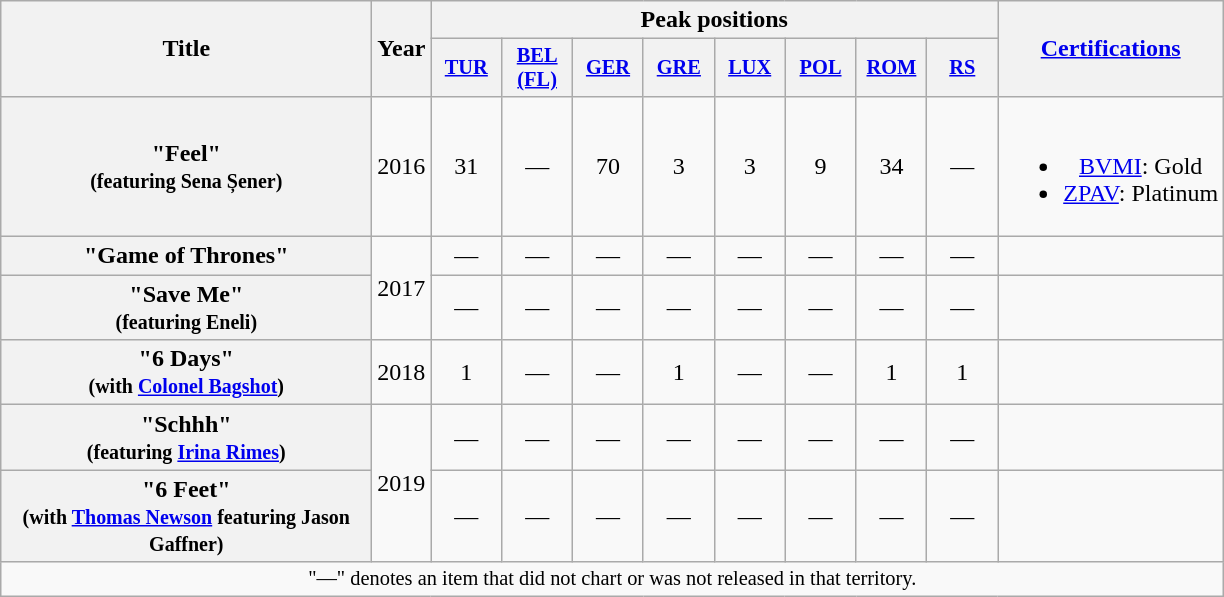<table class="wikitable plainrowheaders" style="text-align:center;">
<tr>
<th scope="col" rowspan="2" style="width:15em;">Title</th>
<th scope="col" rowspan="2" style="width:1em;">Year</th>
<th scope="col" colspan="8">Peak positions</th>
<th scope="col" rowspan="2"><a href='#'>Certifications</a></th>
</tr>
<tr>
<th scope="col" style="width:3em;font-size:85%;"><a href='#'>TUR</a><br></th>
<th scope="col" style="width:3em;font-size:85%;"><a href='#'>BEL<br>(FL)</a><br></th>
<th scope="col" style="width:3em;font-size:85%;"><a href='#'>GER</a><br></th>
<th scope="col" style="width:3em;font-size:85%;"><a href='#'>GRE</a><br></th>
<th scope="col" style="width:3em;font-size:85%;"><a href='#'>LUX</a><br></th>
<th scope="col" style="width:3em;font-size:85%;"><a href='#'>POL</a><br></th>
<th scope="col" style="width:3em;font-size:85%;"><a href='#'>ROM</a><br></th>
<th scope="col" style="width:3em;font-size:85%;"><a href='#'>RS</a><br></th>
</tr>
<tr>
<th scope="row">"Feel"<br><small>(featuring Sena Șener)</small></th>
<td>2016</td>
<td>31</td>
<td>—</td>
<td>70</td>
<td>3</td>
<td>3</td>
<td>9</td>
<td>34</td>
<td>—</td>
<td><br><ul><li><a href='#'>BVMI</a>: Gold</li><li><a href='#'>ZPAV</a>: Platinum</li></ul></td>
</tr>
<tr>
<th scope="row">"Game of Thrones"</th>
<td rowspan="2">2017</td>
<td>—</td>
<td>—</td>
<td>—</td>
<td>—</td>
<td>—</td>
<td>—</td>
<td>—</td>
<td>—</td>
<td></td>
</tr>
<tr>
<th scope="row">"Save Me" <br><small>(featuring Eneli)</small></th>
<td>—</td>
<td>—</td>
<td>—</td>
<td>—</td>
<td>—</td>
<td>—</td>
<td>—</td>
<td>—</td>
<td></td>
</tr>
<tr>
<th scope="row">"6 Days" <br><small>(with <a href='#'>Colonel Bagshot</a>)</small></th>
<td>2018</td>
<td>1</td>
<td>—</td>
<td>—</td>
<td>1</td>
<td>—</td>
<td>—</td>
<td>1</td>
<td>1</td>
<td></td>
</tr>
<tr>
<th scope="row">"Schhh" <br><small>(featuring <a href='#'>Irina Rimes</a>)</small></th>
<td rowspan="2">2019</td>
<td>—</td>
<td>—</td>
<td>—</td>
<td>—</td>
<td>—</td>
<td>—</td>
<td>—</td>
<td>—</td>
<td></td>
</tr>
<tr>
<th scope="row">"6 Feet" <br><small>(with <a href='#'>Thomas Newson</a> featuring Jason Gaffner)</small></th>
<td>—</td>
<td>—</td>
<td>—</td>
<td>—</td>
<td>—</td>
<td>—</td>
<td>—</td>
<td>—</td>
<td></td>
</tr>
<tr>
<td style="text-align:center; font-size:85%;" colspan="11">"—" denotes an item that did not chart or was not released in that territory.</td>
</tr>
</table>
